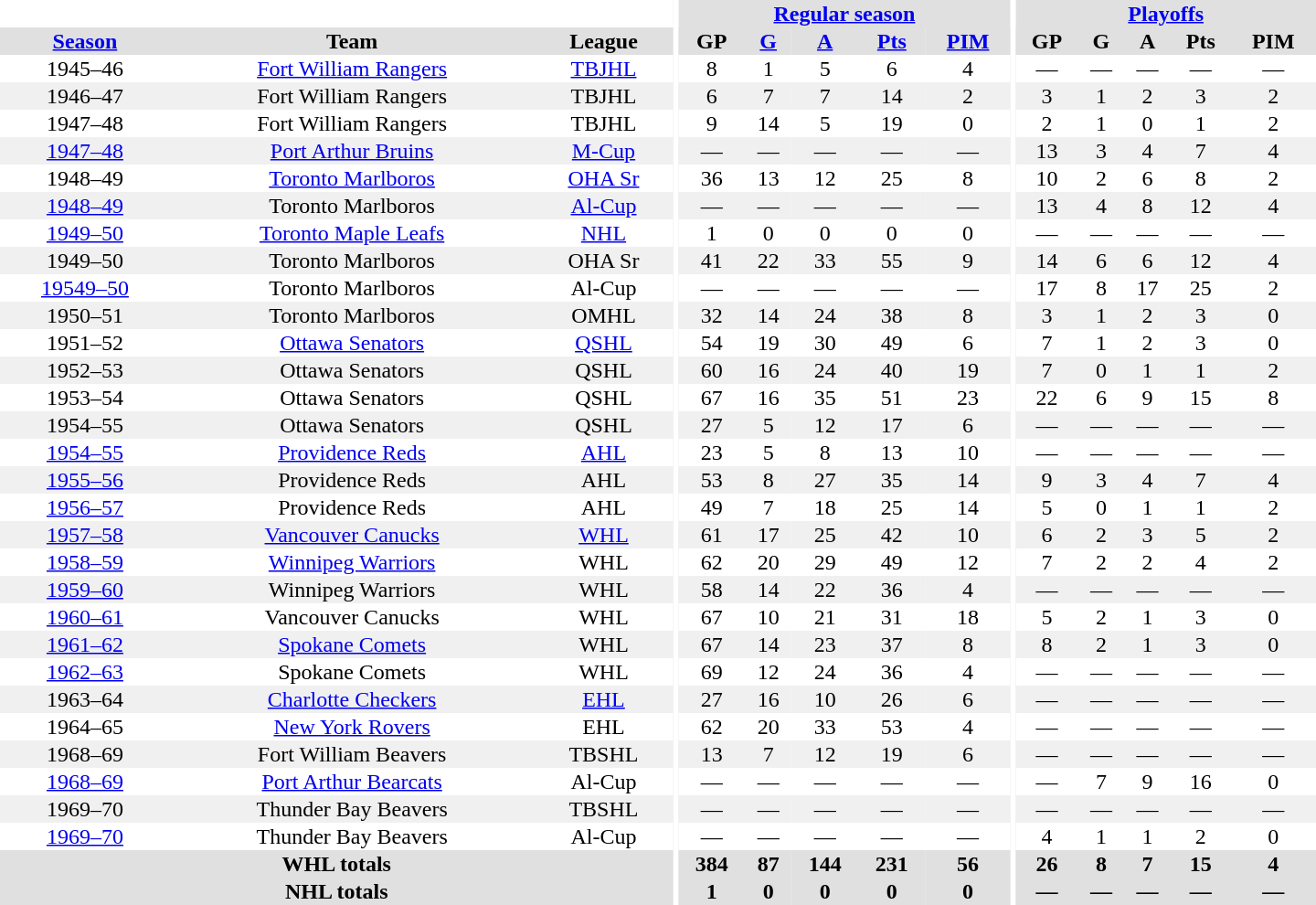<table border="0" cellpadding="1" cellspacing="0" style="text-align:center; width:60em">
<tr bgcolor="#e0e0e0">
<th colspan="3" bgcolor="#ffffff"></th>
<th rowspan="100" bgcolor="#ffffff"></th>
<th colspan="5"><a href='#'>Regular season</a></th>
<th rowspan="100" bgcolor="#ffffff"></th>
<th colspan="5"><a href='#'>Playoffs</a></th>
</tr>
<tr bgcolor="#e0e0e0">
<th><a href='#'>Season</a></th>
<th>Team</th>
<th>League</th>
<th>GP</th>
<th><a href='#'>G</a></th>
<th><a href='#'>A</a></th>
<th><a href='#'>Pts</a></th>
<th><a href='#'>PIM</a></th>
<th>GP</th>
<th>G</th>
<th>A</th>
<th>Pts</th>
<th>PIM</th>
</tr>
<tr>
<td>1945–46</td>
<td><a href='#'>Fort William Rangers</a></td>
<td><a href='#'>TBJHL</a></td>
<td>8</td>
<td>1</td>
<td>5</td>
<td>6</td>
<td>4</td>
<td>—</td>
<td>—</td>
<td>—</td>
<td>—</td>
<td>—</td>
</tr>
<tr bgcolor="#f0f0f0">
<td>1946–47</td>
<td>Fort William Rangers</td>
<td>TBJHL</td>
<td>6</td>
<td>7</td>
<td>7</td>
<td>14</td>
<td>2</td>
<td>3</td>
<td>1</td>
<td>2</td>
<td>3</td>
<td>2</td>
</tr>
<tr>
<td>1947–48</td>
<td>Fort William Rangers</td>
<td>TBJHL</td>
<td>9</td>
<td>14</td>
<td>5</td>
<td>19</td>
<td>0</td>
<td>2</td>
<td>1</td>
<td>0</td>
<td>1</td>
<td>2</td>
</tr>
<tr bgcolor="#f0f0f0">
<td><a href='#'>1947–48</a></td>
<td><a href='#'>Port Arthur Bruins</a></td>
<td><a href='#'>M-Cup</a></td>
<td>—</td>
<td>—</td>
<td>—</td>
<td>—</td>
<td>—</td>
<td>13</td>
<td>3</td>
<td>4</td>
<td>7</td>
<td>4</td>
</tr>
<tr>
<td>1948–49</td>
<td><a href='#'>Toronto Marlboros</a></td>
<td><a href='#'>OHA Sr</a></td>
<td>36</td>
<td>13</td>
<td>12</td>
<td>25</td>
<td>8</td>
<td>10</td>
<td>2</td>
<td>6</td>
<td>8</td>
<td>2</td>
</tr>
<tr bgcolor="#f0f0f0">
<td><a href='#'>1948–49</a></td>
<td>Toronto Marlboros</td>
<td><a href='#'>Al-Cup</a></td>
<td>—</td>
<td>—</td>
<td>—</td>
<td>—</td>
<td>—</td>
<td>13</td>
<td>4</td>
<td>8</td>
<td>12</td>
<td>4</td>
</tr>
<tr>
<td><a href='#'>1949–50</a></td>
<td><a href='#'>Toronto Maple Leafs</a></td>
<td><a href='#'>NHL</a></td>
<td>1</td>
<td>0</td>
<td>0</td>
<td>0</td>
<td>0</td>
<td>—</td>
<td>—</td>
<td>—</td>
<td>—</td>
<td>—</td>
</tr>
<tr bgcolor="#f0f0f0">
<td>1949–50</td>
<td>Toronto Marlboros</td>
<td>OHA Sr</td>
<td>41</td>
<td>22</td>
<td>33</td>
<td>55</td>
<td>9</td>
<td>14</td>
<td>6</td>
<td>6</td>
<td>12</td>
<td>4</td>
</tr>
<tr>
<td><a href='#'>19549–50</a></td>
<td>Toronto Marlboros</td>
<td>Al-Cup</td>
<td>—</td>
<td>—</td>
<td>—</td>
<td>—</td>
<td>—</td>
<td>17</td>
<td>8</td>
<td>17</td>
<td>25</td>
<td>2</td>
</tr>
<tr bgcolor="#f0f0f0">
<td>1950–51</td>
<td>Toronto Marlboros</td>
<td>OMHL</td>
<td>32</td>
<td>14</td>
<td>24</td>
<td>38</td>
<td>8</td>
<td>3</td>
<td>1</td>
<td>2</td>
<td>3</td>
<td>0</td>
</tr>
<tr>
<td>1951–52</td>
<td><a href='#'>Ottawa Senators</a></td>
<td><a href='#'>QSHL</a></td>
<td>54</td>
<td>19</td>
<td>30</td>
<td>49</td>
<td>6</td>
<td>7</td>
<td>1</td>
<td>2</td>
<td>3</td>
<td>0</td>
</tr>
<tr bgcolor="#f0f0f0">
<td>1952–53</td>
<td>Ottawa Senators</td>
<td>QSHL</td>
<td>60</td>
<td>16</td>
<td>24</td>
<td>40</td>
<td>19</td>
<td>7</td>
<td>0</td>
<td>1</td>
<td>1</td>
<td>2</td>
</tr>
<tr>
<td>1953–54</td>
<td>Ottawa Senators</td>
<td>QSHL</td>
<td>67</td>
<td>16</td>
<td>35</td>
<td>51</td>
<td>23</td>
<td>22</td>
<td>6</td>
<td>9</td>
<td>15</td>
<td>8</td>
</tr>
<tr bgcolor="#f0f0f0">
<td>1954–55</td>
<td>Ottawa Senators</td>
<td>QSHL</td>
<td>27</td>
<td>5</td>
<td>12</td>
<td>17</td>
<td>6</td>
<td>—</td>
<td>—</td>
<td>—</td>
<td>—</td>
<td>—</td>
</tr>
<tr>
<td><a href='#'>1954–55</a></td>
<td><a href='#'>Providence Reds</a></td>
<td><a href='#'>AHL</a></td>
<td>23</td>
<td>5</td>
<td>8</td>
<td>13</td>
<td>10</td>
<td>—</td>
<td>—</td>
<td>—</td>
<td>—</td>
<td>—</td>
</tr>
<tr bgcolor="#f0f0f0">
<td><a href='#'>1955–56</a></td>
<td>Providence Reds</td>
<td>AHL</td>
<td>53</td>
<td>8</td>
<td>27</td>
<td>35</td>
<td>14</td>
<td>9</td>
<td>3</td>
<td>4</td>
<td>7</td>
<td>4</td>
</tr>
<tr>
<td><a href='#'>1956–57</a></td>
<td>Providence Reds</td>
<td>AHL</td>
<td>49</td>
<td>7</td>
<td>18</td>
<td>25</td>
<td>14</td>
<td>5</td>
<td>0</td>
<td>1</td>
<td>1</td>
<td>2</td>
</tr>
<tr bgcolor="#f0f0f0">
<td><a href='#'>1957–58</a></td>
<td><a href='#'>Vancouver Canucks</a></td>
<td><a href='#'>WHL</a></td>
<td>61</td>
<td>17</td>
<td>25</td>
<td>42</td>
<td>10</td>
<td>6</td>
<td>2</td>
<td>3</td>
<td>5</td>
<td>2</td>
</tr>
<tr>
<td><a href='#'>1958–59</a></td>
<td><a href='#'>Winnipeg Warriors</a></td>
<td>WHL</td>
<td>62</td>
<td>20</td>
<td>29</td>
<td>49</td>
<td>12</td>
<td>7</td>
<td>2</td>
<td>2</td>
<td>4</td>
<td>2</td>
</tr>
<tr bgcolor="#f0f0f0">
<td><a href='#'>1959–60</a></td>
<td>Winnipeg Warriors</td>
<td>WHL</td>
<td>58</td>
<td>14</td>
<td>22</td>
<td>36</td>
<td>4</td>
<td>—</td>
<td>—</td>
<td>—</td>
<td>—</td>
<td>—</td>
</tr>
<tr>
<td><a href='#'>1960–61</a></td>
<td>Vancouver Canucks</td>
<td>WHL</td>
<td>67</td>
<td>10</td>
<td>21</td>
<td>31</td>
<td>18</td>
<td>5</td>
<td>2</td>
<td>1</td>
<td>3</td>
<td>0</td>
</tr>
<tr bgcolor="#f0f0f0">
<td><a href='#'>1961–62</a></td>
<td><a href='#'>Spokane Comets</a></td>
<td>WHL</td>
<td>67</td>
<td>14</td>
<td>23</td>
<td>37</td>
<td>8</td>
<td>8</td>
<td>2</td>
<td>1</td>
<td>3</td>
<td>0</td>
</tr>
<tr>
<td><a href='#'>1962–63</a></td>
<td>Spokane Comets</td>
<td>WHL</td>
<td>69</td>
<td>12</td>
<td>24</td>
<td>36</td>
<td>4</td>
<td>—</td>
<td>—</td>
<td>—</td>
<td>—</td>
<td>—</td>
</tr>
<tr bgcolor="#f0f0f0">
<td>1963–64</td>
<td><a href='#'>Charlotte Checkers</a></td>
<td><a href='#'>EHL</a></td>
<td>27</td>
<td>16</td>
<td>10</td>
<td>26</td>
<td>6</td>
<td>—</td>
<td>—</td>
<td>—</td>
<td>—</td>
<td>—</td>
</tr>
<tr>
<td>1964–65</td>
<td><a href='#'>New York Rovers</a></td>
<td>EHL</td>
<td>62</td>
<td>20</td>
<td>33</td>
<td>53</td>
<td>4</td>
<td>—</td>
<td>—</td>
<td>—</td>
<td>—</td>
<td>—</td>
</tr>
<tr bgcolor="#f0f0f0">
<td>1968–69</td>
<td>Fort William Beavers</td>
<td>TBSHL</td>
<td>13</td>
<td>7</td>
<td>12</td>
<td>19</td>
<td>6</td>
<td>—</td>
<td>—</td>
<td>—</td>
<td>—</td>
<td>—</td>
</tr>
<tr>
<td><a href='#'>1968–69</a></td>
<td><a href='#'>Port Arthur Bearcats</a></td>
<td>Al-Cup</td>
<td>—</td>
<td>—</td>
<td>—</td>
<td>—</td>
<td>—</td>
<td>—</td>
<td>7</td>
<td>9</td>
<td>16</td>
<td>0</td>
</tr>
<tr bgcolor="#f0f0f0">
<td>1969–70</td>
<td>Thunder Bay Beavers</td>
<td>TBSHL</td>
<td>—</td>
<td>—</td>
<td>—</td>
<td>—</td>
<td>—</td>
<td>—</td>
<td>—</td>
<td>—</td>
<td>—</td>
<td>—</td>
</tr>
<tr>
<td><a href='#'>1969–70</a></td>
<td>Thunder Bay Beavers</td>
<td>Al-Cup</td>
<td>—</td>
<td>—</td>
<td>—</td>
<td>—</td>
<td>—</td>
<td>4</td>
<td>1</td>
<td>1</td>
<td>2</td>
<td>0</td>
</tr>
<tr bgcolor="#e0e0e0">
<th colspan="3">WHL totals</th>
<th>384</th>
<th>87</th>
<th>144</th>
<th>231</th>
<th>56</th>
<th>26</th>
<th>8</th>
<th>7</th>
<th>15</th>
<th>4</th>
</tr>
<tr bgcolor="#e0e0e0">
<th colspan="3">NHL totals</th>
<th>1</th>
<th>0</th>
<th>0</th>
<th>0</th>
<th>0</th>
<th>—</th>
<th>—</th>
<th>—</th>
<th>—</th>
<th>—</th>
</tr>
</table>
